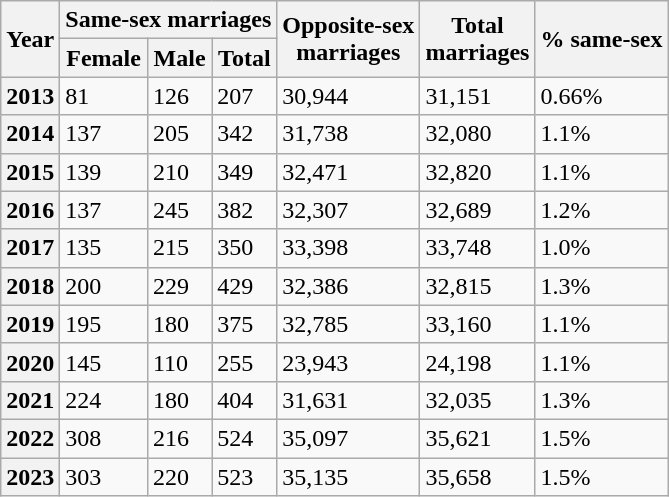<table class="wikitable" style="text-align:left;">
<tr>
<th rowspan=2>Year</th>
<th colspan=3 align=center>Same-sex marriages</th>
<th rowspan=2>Opposite-sex<br>marriages</th>
<th rowspan=2>Total<br>marriages</th>
<th rowspan=2>% same-sex</th>
</tr>
<tr>
<th>Female</th>
<th>Male</th>
<th>Total</th>
</tr>
<tr>
<th>2013</th>
<td>81</td>
<td>126</td>
<td>207</td>
<td>30,944</td>
<td>31,151</td>
<td>0.66%</td>
</tr>
<tr>
<th>2014</th>
<td>137</td>
<td>205</td>
<td>342</td>
<td>31,738</td>
<td>32,080</td>
<td>1.1%</td>
</tr>
<tr>
<th>2015</th>
<td>139</td>
<td>210</td>
<td>349</td>
<td>32,471</td>
<td>32,820</td>
<td>1.1%</td>
</tr>
<tr>
<th>2016</th>
<td>137</td>
<td>245</td>
<td>382</td>
<td>32,307</td>
<td>32,689</td>
<td>1.2%</td>
</tr>
<tr>
<th>2017</th>
<td>135</td>
<td>215</td>
<td>350</td>
<td>33,398</td>
<td>33,748</td>
<td>1.0%</td>
</tr>
<tr>
<th>2018</th>
<td>200</td>
<td>229</td>
<td>429</td>
<td>32,386</td>
<td>32,815</td>
<td>1.3%</td>
</tr>
<tr>
<th>2019</th>
<td>195</td>
<td>180</td>
<td>375</td>
<td>32,785</td>
<td>33,160</td>
<td>1.1%</td>
</tr>
<tr>
<th>2020</th>
<td>145</td>
<td>110</td>
<td>255</td>
<td>23,943</td>
<td>24,198</td>
<td>1.1%</td>
</tr>
<tr>
<th>2021</th>
<td>224</td>
<td>180</td>
<td>404</td>
<td>31,631</td>
<td>32,035</td>
<td>1.3%</td>
</tr>
<tr>
<th>2022</th>
<td>308</td>
<td>216</td>
<td>524</td>
<td>35,097</td>
<td>35,621</td>
<td>1.5%</td>
</tr>
<tr>
<th>2023</th>
<td>303</td>
<td>220</td>
<td>523</td>
<td>35,135</td>
<td>35,658</td>
<td>1.5%</td>
</tr>
</table>
